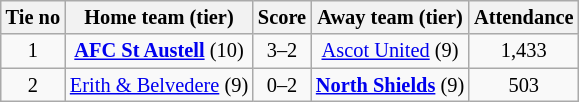<table class="wikitable" style="text-align: center; font-size:85%">
<tr>
<th>Tie no</th>
<th>Home team (tier)</th>
<th>Score</th>
<th>Away team (tier)</th>
<th>Attendance</th>
</tr>
<tr>
<td>1</td>
<td><strong><a href='#'>AFC St Austell</a></strong> (10)</td>
<td>3–2</td>
<td><a href='#'>Ascot United</a> (9)</td>
<td>1,433</td>
</tr>
<tr>
<td>2</td>
<td><a href='#'>Erith & Belvedere</a> (9)</td>
<td>0–2</td>
<td><strong><a href='#'>North Shields</a></strong> (9)</td>
<td>503</td>
</tr>
</table>
